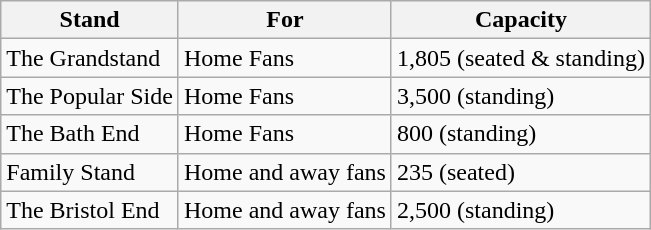<table class="wikitable" style="text-align: left;">
<tr>
<th>Stand</th>
<th>For</th>
<th>Capacity</th>
</tr>
<tr>
<td>The Grandstand</td>
<td>Home Fans</td>
<td>1,805 (seated & standing)</td>
</tr>
<tr>
<td>The Popular Side</td>
<td>Home Fans</td>
<td>3,500 (standing)</td>
</tr>
<tr>
<td>The Bath End</td>
<td>Home Fans</td>
<td>800 (standing)</td>
</tr>
<tr>
<td>Family Stand</td>
<td>Home and away fans</td>
<td>235 (seated)</td>
</tr>
<tr>
<td>The Bristol End</td>
<td>Home and away fans</td>
<td>2,500 (standing)</td>
</tr>
</table>
